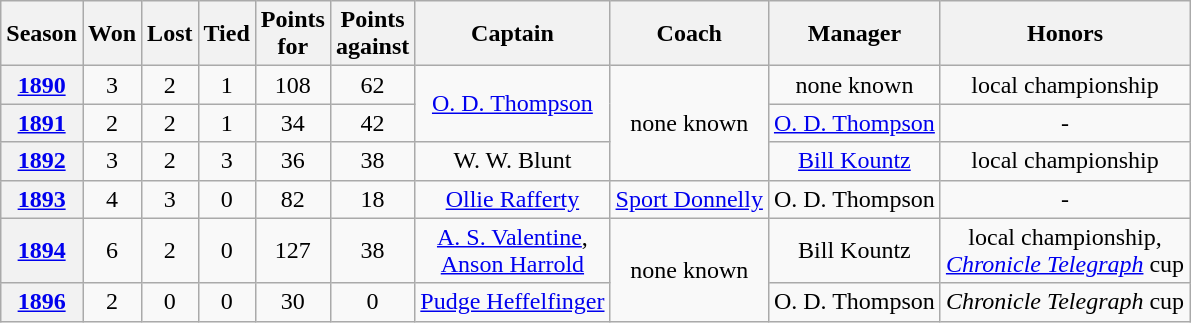<table class="wikitable" style="text-align:center">
<tr>
<th>Season</th>
<th>Won</th>
<th>Lost</th>
<th>Tied</th>
<th>Points<br>for</th>
<th>Points<br>against</th>
<th>Captain</th>
<th>Coach</th>
<th>Manager</th>
<th>Honors</th>
</tr>
<tr>
<th><a href='#'>1890</a></th>
<td>3</td>
<td>2</td>
<td>1</td>
<td>108</td>
<td>62</td>
<td rowspan=2><a href='#'>O. D. Thompson</a></td>
<td rowspan=3>none known</td>
<td>none known</td>
<td>local championship</td>
</tr>
<tr>
<th><a href='#'>1891</a></th>
<td>2</td>
<td>2</td>
<td>1</td>
<td>34</td>
<td>42</td>
<td><a href='#'>O. D. Thompson</a></td>
<td>-</td>
</tr>
<tr>
<th><a href='#'>1892</a></th>
<td>3</td>
<td>2</td>
<td>3</td>
<td>36</td>
<td>38</td>
<td>W. W. Blunt</td>
<td><a href='#'>Bill Kountz</a></td>
<td>local championship</td>
</tr>
<tr>
<th><a href='#'>1893</a></th>
<td>4</td>
<td>3</td>
<td>0</td>
<td>82</td>
<td>18</td>
<td><a href='#'>Ollie Rafferty</a></td>
<td><a href='#'>Sport Donnelly</a></td>
<td>O. D. Thompson</td>
<td>-</td>
</tr>
<tr>
<th><a href='#'>1894</a></th>
<td>6</td>
<td>2</td>
<td>0</td>
<td>127</td>
<td>38</td>
<td><a href='#'>A. S. Valentine</a>,<br><a href='#'>Anson Harrold</a></td>
<td rowspan=2>none known</td>
<td>Bill Kountz</td>
<td>local championship,<br><a href='#'><em>Chronicle Telegraph</em></a> cup</td>
</tr>
<tr>
<th><a href='#'>1896</a></th>
<td>2</td>
<td>0</td>
<td>0</td>
<td>30</td>
<td>0</td>
<td><a href='#'>Pudge Heffelfinger</a></td>
<td>O. D. Thompson</td>
<td><em>Chronicle Telegraph</em> cup</td>
</tr>
</table>
